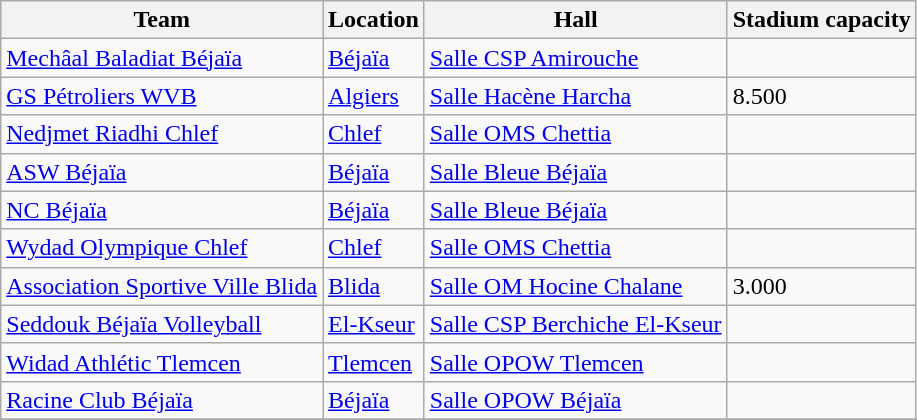<table class="wikitable sortable" style="text-align: left;">
<tr>
<th>Team</th>
<th>Location</th>
<th>Hall</th>
<th>Stadium capacity</th>
</tr>
<tr>
<td><a href='#'>Mechâal Baladiat Béjaïa</a></td>
<td><a href='#'>Béjaïa</a></td>
<td><a href='#'>Salle CSP Amirouche</a></td>
<td></td>
</tr>
<tr>
<td><a href='#'>GS Pétroliers WVB</a></td>
<td><a href='#'>Algiers</a></td>
<td><a href='#'>Salle Hacène Harcha</a></td>
<td>8.500</td>
</tr>
<tr>
<td><a href='#'>Nedjmet Riadhi Chlef</a></td>
<td><a href='#'>Chlef</a></td>
<td><a href='#'>Salle OMS Chettia</a></td>
<td></td>
</tr>
<tr>
<td><a href='#'>ASW Béjaïa</a></td>
<td><a href='#'>Béjaïa</a></td>
<td><a href='#'>Salle Bleue Béjaïa</a></td>
<td></td>
</tr>
<tr>
<td><a href='#'>NC Béjaïa</a></td>
<td><a href='#'>Béjaïa</a></td>
<td><a href='#'>Salle Bleue Béjaïa</a></td>
<td></td>
</tr>
<tr>
<td><a href='#'>Wydad Olympique Chlef</a></td>
<td><a href='#'>Chlef</a></td>
<td><a href='#'>Salle OMS Chettia</a></td>
<td></td>
</tr>
<tr>
<td><a href='#'>Association Sportive Ville Blida</a></td>
<td><a href='#'>Blida</a></td>
<td><a href='#'>Salle OM Hocine Chalane</a></td>
<td>3.000</td>
</tr>
<tr>
<td><a href='#'>Seddouk Béjaïa Volleyball</a></td>
<td><a href='#'>El-Kseur</a></td>
<td><a href='#'>Salle CSP Berchiche El-Kseur</a></td>
<td></td>
</tr>
<tr>
<td><a href='#'>Widad Athlétic Tlemcen</a></td>
<td><a href='#'>Tlemcen</a></td>
<td><a href='#'>Salle OPOW Tlemcen</a></td>
<td></td>
</tr>
<tr>
<td><a href='#'>Racine Club Béjaïa</a></td>
<td><a href='#'>Béjaïa</a></td>
<td><a href='#'>Salle OPOW Béjaïa</a></td>
<td></td>
</tr>
<tr>
</tr>
</table>
